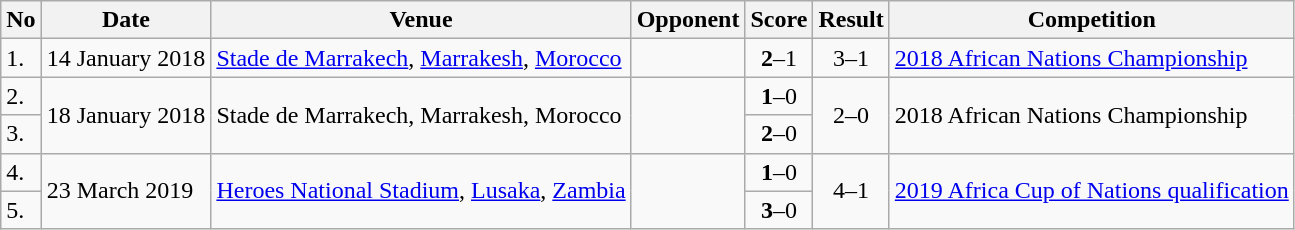<table class="wikitable" style="font-size:100%;">
<tr>
<th>No</th>
<th>Date</th>
<th>Venue</th>
<th>Opponent</th>
<th>Score</th>
<th>Result</th>
<th>Competition</th>
</tr>
<tr>
<td>1.</td>
<td>14 January 2018</td>
<td><a href='#'>Stade de Marrakech</a>, <a href='#'>Marrakesh</a>, <a href='#'>Morocco</a></td>
<td></td>
<td align=center><strong>2</strong>–1</td>
<td align=center>3–1</td>
<td><a href='#'>2018 African Nations Championship</a></td>
</tr>
<tr>
<td>2.</td>
<td rowspan="2">18 January 2018</td>
<td rowspan="2">Stade de Marrakech, Marrakesh, Morocco</td>
<td rowspan="2"></td>
<td align=center><strong>1</strong>–0</td>
<td rowspan="2" style="text-align:center">2–0</td>
<td rowspan="2">2018 African Nations Championship</td>
</tr>
<tr>
<td>3.</td>
<td align=center><strong>2</strong>–0</td>
</tr>
<tr>
<td>4.</td>
<td rowspan="2">23 March 2019</td>
<td rowspan="2"><a href='#'>Heroes National Stadium</a>, <a href='#'>Lusaka</a>, <a href='#'>Zambia</a></td>
<td rowspan="2"></td>
<td align=center><strong>1</strong>–0</td>
<td rowspan="2" style="text-align:center">4–1</td>
<td rowspan="2"><a href='#'>2019 Africa Cup of Nations qualification</a></td>
</tr>
<tr>
<td>5.</td>
<td align=center><strong>3</strong>–0</td>
</tr>
</table>
